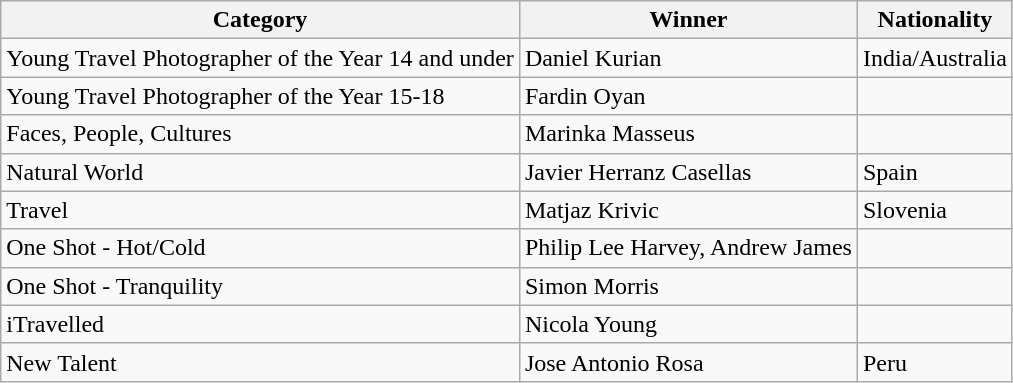<table class="wikitable">
<tr>
<th>Category</th>
<th>Winner</th>
<th>Nationality</th>
</tr>
<tr>
<td>Young Travel Photographer of the Year 14 and under</td>
<td>Daniel Kurian</td>
<td>India/Australia</td>
</tr>
<tr>
<td>Young Travel Photographer of the Year 15-18</td>
<td>Fardin Oyan</td>
<td></td>
</tr>
<tr>
<td>Faces, People, Cultures</td>
<td>Marinka Masseus</td>
<td></td>
</tr>
<tr>
<td>Natural World</td>
<td>Javier Herranz Casellas</td>
<td>Spain</td>
</tr>
<tr>
<td>Travel</td>
<td>Matjaz Krivic</td>
<td>Slovenia</td>
</tr>
<tr>
<td>One Shot - Hot/Cold</td>
<td>Philip Lee Harvey, Andrew James</td>
<td></td>
</tr>
<tr>
<td>One Shot - Tranquility</td>
<td>Simon Morris</td>
<td></td>
</tr>
<tr>
<td>iTravelled</td>
<td>Nicola Young</td>
<td></td>
</tr>
<tr>
<td>New Talent</td>
<td>Jose Antonio Rosa</td>
<td>Peru</td>
</tr>
</table>
